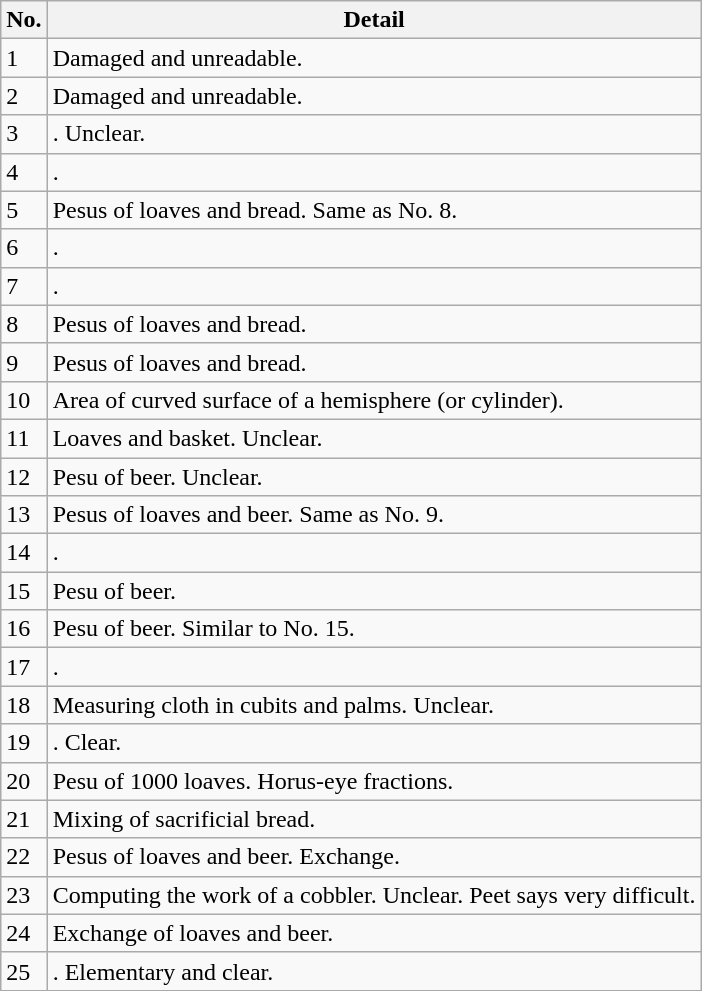<table class="wikitable">
<tr>
<th>No.</th>
<th>Detail</th>
</tr>
<tr>
<td>1</td>
<td>Damaged and unreadable.</td>
</tr>
<tr>
<td>2</td>
<td>Damaged and unreadable.</td>
</tr>
<tr>
<td>3</td>
<td>. Unclear.</td>
</tr>
<tr>
<td>4</td>
<td>.</td>
</tr>
<tr>
<td>5</td>
<td>Pesus of loaves and bread. Same as No. 8.</td>
</tr>
<tr>
<td>6</td>
<td>.</td>
</tr>
<tr>
<td>7</td>
<td>.</td>
</tr>
<tr>
<td>8</td>
<td>Pesus of loaves and bread.</td>
</tr>
<tr>
<td>9</td>
<td>Pesus of loaves and bread.</td>
</tr>
<tr>
<td>10</td>
<td>Area of curved surface of a hemisphere (or cylinder).</td>
</tr>
<tr>
<td>11</td>
<td>Loaves and basket. Unclear.</td>
</tr>
<tr>
<td>12</td>
<td>Pesu of beer. Unclear.</td>
</tr>
<tr>
<td>13</td>
<td>Pesus of loaves and beer. Same as No. 9.</td>
</tr>
<tr>
<td>14</td>
<td>.</td>
</tr>
<tr>
<td>15</td>
<td>Pesu of beer.</td>
</tr>
<tr>
<td>16</td>
<td>Pesu of beer. Similar to No. 15.</td>
</tr>
<tr>
<td>17</td>
<td>.</td>
</tr>
<tr>
<td>18</td>
<td>Measuring cloth in cubits and palms. Unclear.</td>
</tr>
<tr>
<td>19</td>
<td>. Clear.</td>
</tr>
<tr>
<td>20</td>
<td>Pesu of 1000 loaves. Horus-eye fractions.</td>
</tr>
<tr>
<td>21</td>
<td>Mixing of sacrificial bread.</td>
</tr>
<tr>
<td>22</td>
<td>Pesus of loaves and beer. Exchange.</td>
</tr>
<tr>
<td>23</td>
<td>Computing the work of a cobbler. Unclear. Peet says very difficult.</td>
</tr>
<tr>
<td>24</td>
<td>Exchange of loaves and beer.</td>
</tr>
<tr>
<td>25</td>
<td>. Elementary and clear.</td>
</tr>
</table>
